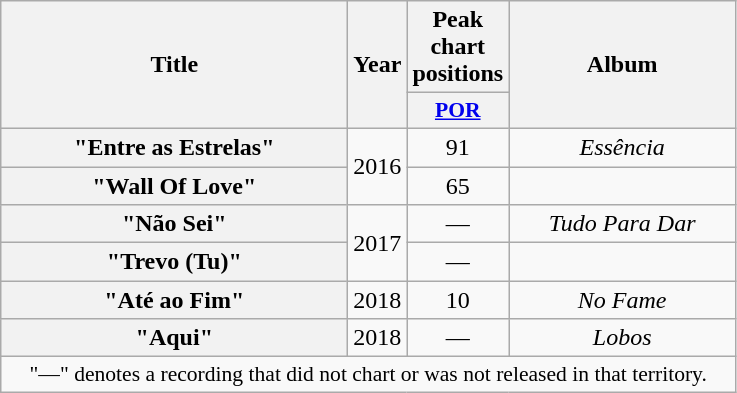<table class="wikitable plainrowheaders" style="text-align:center;">
<tr>
<th scope="col" rowspan="2" style="width:14em;">Title</th>
<th scope="col" rowspan="2">Year</th>
<th>Peak chart positions</th>
<th scope="col" rowspan="2" style="width:9em;">Album</th>
</tr>
<tr>
<th scope="col" style="width:2.5em;font-size:90%;"><a href='#'>POR</a><br></th>
</tr>
<tr>
<th scope="row">"Entre as Estrelas"<br></th>
<td rowspan="2">2016</td>
<td>91</td>
<td><em>Essência</em></td>
</tr>
<tr>
<th scope="row">"Wall Of Love"<br></th>
<td>65</td>
<td><em></em></td>
</tr>
<tr>
<th scope="row">"Não Sei"<br></th>
<td rowspan="2">2017</td>
<td>—</td>
<td><em>Tudo Para Dar</em></td>
</tr>
<tr>
<th scope="row">"Trevo (Tu)"<br></th>
<td>—</td>
<td><em></em></td>
</tr>
<tr>
<th scope="row">"Até ao Fim"<br></th>
<td>2018</td>
<td>10</td>
<td><em>No Fame</em></td>
</tr>
<tr>
<th scope="row">"Aqui"<br></th>
<td>2018</td>
<td>—</td>
<td><em>Lobos</em></td>
</tr>
<tr>
<td colspan="4" style="font-size:90%">"—" denotes a recording that did not chart or was not released in that territory.</td>
</tr>
</table>
